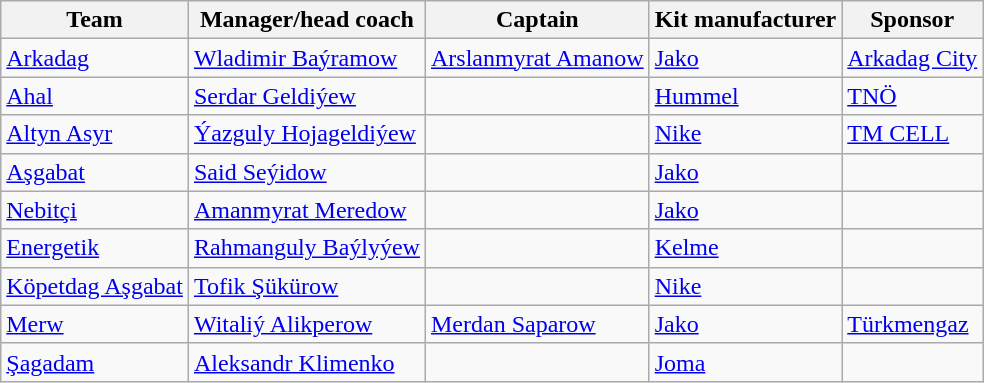<table class="wikitable sortable" style="text-align: left;">
<tr>
<th>Team</th>
<th>Manager/head coach</th>
<th>Captain</th>
<th>Kit manufacturer</th>
<th>Sponsor</th>
</tr>
<tr>
<td><a href='#'>Arkadag</a></td>
<td> <a href='#'>Wladimir Baýramow</a></td>
<td> <a href='#'>Arslanmyrat Amanow</a></td>
<td><a href='#'>Jako</a></td>
<td><a href='#'>Arkadag City</a></td>
</tr>
<tr>
<td><a href='#'>Ahal</a></td>
<td> <a href='#'>Serdar Geldiýew</a></td>
<td></td>
<td><a href='#'>Hummel</a>  </td>
<td><a href='#'>TNÖ</a></td>
</tr>
<tr>
<td><a href='#'>Altyn Asyr</a></td>
<td> <a href='#'>Ýazguly Hojageldiýew</a></td>
<td></td>
<td><a href='#'>Nike</a></td>
<td><a href='#'>TM CELL</a></td>
</tr>
<tr>
<td><a href='#'>Aşgabat</a></td>
<td> <a href='#'>Said Seýidow</a></td>
<td></td>
<td><a href='#'>Jako</a></td>
<td></td>
</tr>
<tr>
<td><a href='#'>Nebitçi</a></td>
<td> <a href='#'>Amanmyrat Meredow</a></td>
<td></td>
<td><a href='#'>Jako</a></td>
<td></td>
</tr>
<tr>
<td><a href='#'>Energetik</a></td>
<td> <a href='#'>Rahmanguly Baýlyýew</a></td>
<td></td>
<td><a href='#'>Kelme</a></td>
<td></td>
</tr>
<tr>
<td><a href='#'>Köpetdag Aşgabat</a></td>
<td> <a href='#'>Tofik Şükürow</a></td>
<td></td>
<td><a href='#'>Nike</a></td>
<td></td>
</tr>
<tr>
<td><a href='#'>Merw</a></td>
<td> <a href='#'>Witaliý Alikperow</a></td>
<td> <a href='#'>Merdan Saparow</a></td>
<td><a href='#'>Jako</a></td>
<td><a href='#'>Türkmengaz</a></td>
</tr>
<tr>
<td><a href='#'>Şagadam</a></td>
<td> <a href='#'>Aleksandr Klimenko</a></td>
<td></td>
<td><a href='#'>Joma</a></td>
<td></td>
</tr>
</table>
